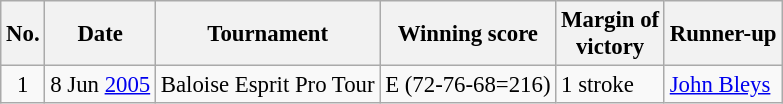<table class="wikitable" style="font-size:95%;">
<tr>
<th>No.</th>
<th>Date</th>
<th>Tournament</th>
<th>Winning score</th>
<th>Margin of<br>victory</th>
<th>Runner-up</th>
</tr>
<tr>
<td align=center>1</td>
<td align=right>8 Jun <a href='#'>2005</a></td>
<td>Baloise Esprit Pro Tour</td>
<td>E (72-76-68=216)</td>
<td>1 stroke</td>
<td> <a href='#'>John Bleys</a></td>
</tr>
</table>
